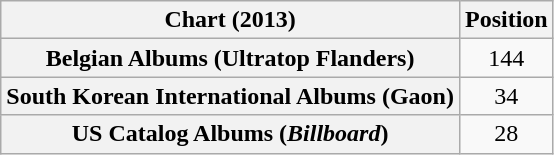<table class="wikitable sortable plainrowheaders" style="text-align:center">
<tr>
<th scope="col">Chart (2013)</th>
<th scope="col">Position</th>
</tr>
<tr>
<th scope="row">Belgian Albums (Ultratop Flanders)</th>
<td>144</td>
</tr>
<tr>
<th scope="row">South Korean International Albums (Gaon)</th>
<td>34</td>
</tr>
<tr>
<th scope="row">US Catalog Albums (<em>Billboard</em>)</th>
<td>28</td>
</tr>
</table>
